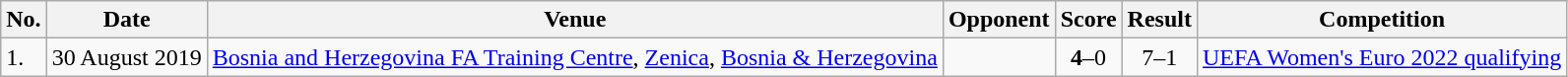<table class="wikitable">
<tr>
<th>No.</th>
<th>Date</th>
<th>Venue</th>
<th>Opponent</th>
<th>Score</th>
<th>Result</th>
<th>Competition</th>
</tr>
<tr>
<td>1.</td>
<td>30 August 2019</td>
<td rowspan=2><a href='#'>Bosnia and Herzegovina FA Training Centre</a>, <a href='#'>Zenica</a>, <a href='#'>Bosnia & Herzegovina</a></td>
<td></td>
<td align=center><strong>4</strong>–0</td>
<td align=center>7–1</td>
<td><a href='#'>UEFA Women's Euro 2022 qualifying</a></td>
</tr>
</table>
